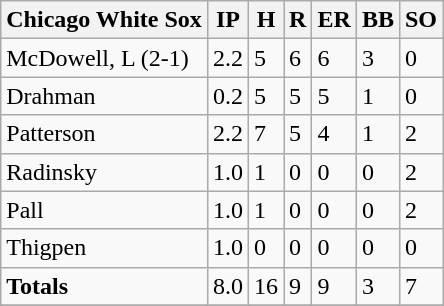<table class="wikitable sortable">
<tr>
<th><strong>Chicago White Sox</strong></th>
<th>IP</th>
<th>H</th>
<th>R</th>
<th>ER</th>
<th>BB</th>
<th>SO</th>
</tr>
<tr>
<td>McDowell, L (2-1)</td>
<td>2.2</td>
<td>5</td>
<td>6</td>
<td>6</td>
<td>3</td>
<td>0</td>
</tr>
<tr>
<td>Drahman</td>
<td>0.2</td>
<td>5</td>
<td>5</td>
<td>5</td>
<td>1</td>
<td>0</td>
</tr>
<tr>
<td>Patterson</td>
<td>2.2</td>
<td>7</td>
<td>5</td>
<td>4</td>
<td>1</td>
<td>2</td>
</tr>
<tr>
<td>Radinsky</td>
<td>1.0</td>
<td>1</td>
<td>0</td>
<td>0</td>
<td>0</td>
<td>2</td>
</tr>
<tr>
<td>Pall</td>
<td>1.0</td>
<td>1</td>
<td>0</td>
<td>0</td>
<td>0</td>
<td>2</td>
</tr>
<tr>
<td>Thigpen</td>
<td>1.0</td>
<td>0</td>
<td>0</td>
<td>0</td>
<td>0</td>
<td>0</td>
</tr>
<tr>
<td><strong>Totals</strong></td>
<td>8.0</td>
<td>16</td>
<td>9</td>
<td>9</td>
<td>3</td>
<td>7</td>
</tr>
<tr>
</tr>
</table>
